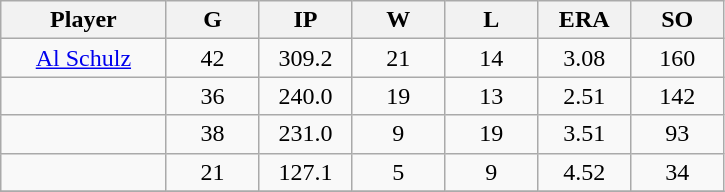<table class="wikitable sortable">
<tr>
<th bgcolor="#DDDDFF" width="16%">Player</th>
<th bgcolor="#DDDDFF" width="9%">G</th>
<th bgcolor="#DDDDFF" width="9%">IP</th>
<th bgcolor="#DDDDFF" width="9%">W</th>
<th bgcolor="#DDDDFF" width="9%">L</th>
<th bgcolor="#DDDDFF" width="9%">ERA</th>
<th bgcolor="#DDDDFF" width="9%">SO</th>
</tr>
<tr align="center">
<td><a href='#'>Al Schulz</a></td>
<td>42</td>
<td>309.2</td>
<td>21</td>
<td>14</td>
<td>3.08</td>
<td>160</td>
</tr>
<tr align="center">
<td></td>
<td>36</td>
<td>240.0</td>
<td>19</td>
<td>13</td>
<td>2.51</td>
<td>142</td>
</tr>
<tr align="center">
<td></td>
<td>38</td>
<td>231.0</td>
<td>9</td>
<td>19</td>
<td>3.51</td>
<td>93</td>
</tr>
<tr align="center">
<td></td>
<td>21</td>
<td>127.1</td>
<td>5</td>
<td>9</td>
<td>4.52</td>
<td>34</td>
</tr>
<tr align="center">
</tr>
</table>
